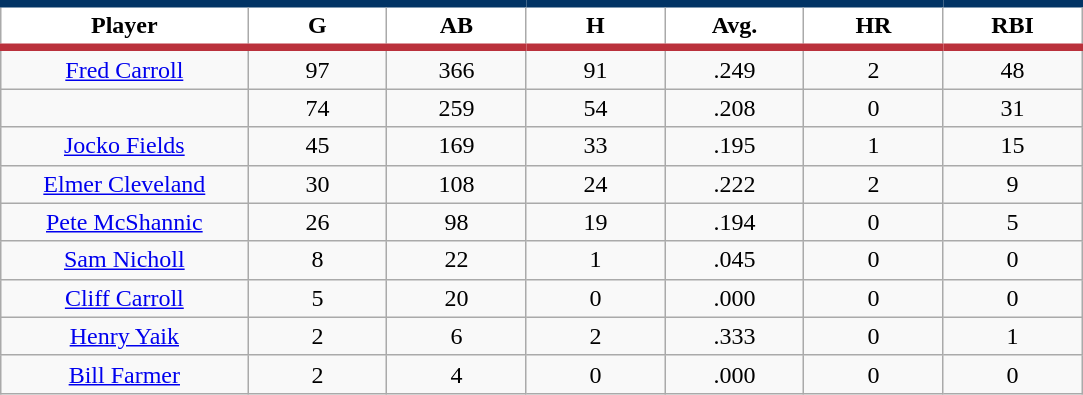<table class="wikitable sortable">
<tr>
<th style="background:#FFFFFF; border-top:#023465 5px solid; border-bottom:#ba313c 5px solid;" width="16%">Player</th>
<th style="background:#FFFFFF; border-top:#023465 5px solid; border-bottom:#ba313c 5px solid;" width="9%">G</th>
<th style="background:#FFFFFF; border-top:#023465 5px solid; border-bottom:#ba313c 5px solid;" width="9%">AB</th>
<th style="background:#FFFFFF; border-top:#023465 5px solid; border-bottom:#ba313c 5px solid;" width="9%">H</th>
<th style="background:#FFFFFF; border-top:#023465 5px solid; border-bottom:#ba313c 5px solid;" width="9%">Avg.</th>
<th style="background:#FFFFFF; border-top:#023465 5px solid; border-bottom:#ba313c 5px solid;" width="9%">HR</th>
<th style="background:#FFFFFF; border-top:#023465 5px solid; border-bottom:#ba313c 5px solid;" width="9%">RBI</th>
</tr>
<tr align="center">
<td><a href='#'>Fred Carroll</a></td>
<td>97</td>
<td>366</td>
<td>91</td>
<td>.249</td>
<td>2</td>
<td>48</td>
</tr>
<tr align=center>
<td></td>
<td>74</td>
<td>259</td>
<td>54</td>
<td>.208</td>
<td>0</td>
<td>31</td>
</tr>
<tr align="center">
<td><a href='#'>Jocko Fields</a></td>
<td>45</td>
<td>169</td>
<td>33</td>
<td>.195</td>
<td>1</td>
<td>15</td>
</tr>
<tr align=center>
<td><a href='#'>Elmer Cleveland</a></td>
<td>30</td>
<td>108</td>
<td>24</td>
<td>.222</td>
<td>2</td>
<td>9</td>
</tr>
<tr align=center>
<td><a href='#'>Pete McShannic</a></td>
<td>26</td>
<td>98</td>
<td>19</td>
<td>.194</td>
<td>0</td>
<td>5</td>
</tr>
<tr align=center>
<td><a href='#'>Sam Nicholl</a></td>
<td>8</td>
<td>22</td>
<td>1</td>
<td>.045</td>
<td>0</td>
<td>0</td>
</tr>
<tr align=center>
<td><a href='#'>Cliff Carroll</a></td>
<td>5</td>
<td>20</td>
<td>0</td>
<td>.000</td>
<td>0</td>
<td>0</td>
</tr>
<tr align=center>
<td><a href='#'>Henry Yaik</a></td>
<td>2</td>
<td>6</td>
<td>2</td>
<td>.333</td>
<td>0</td>
<td>1</td>
</tr>
<tr align=center>
<td><a href='#'>Bill Farmer</a></td>
<td>2</td>
<td>4</td>
<td>0</td>
<td>.000</td>
<td>0</td>
<td>0</td>
</tr>
</table>
